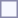<table style="border:1px solid #8888aa; background-color:#f7f8ff; padding:5px; font-size:95%; margin: 0px 12px 12px 0px;">
</table>
